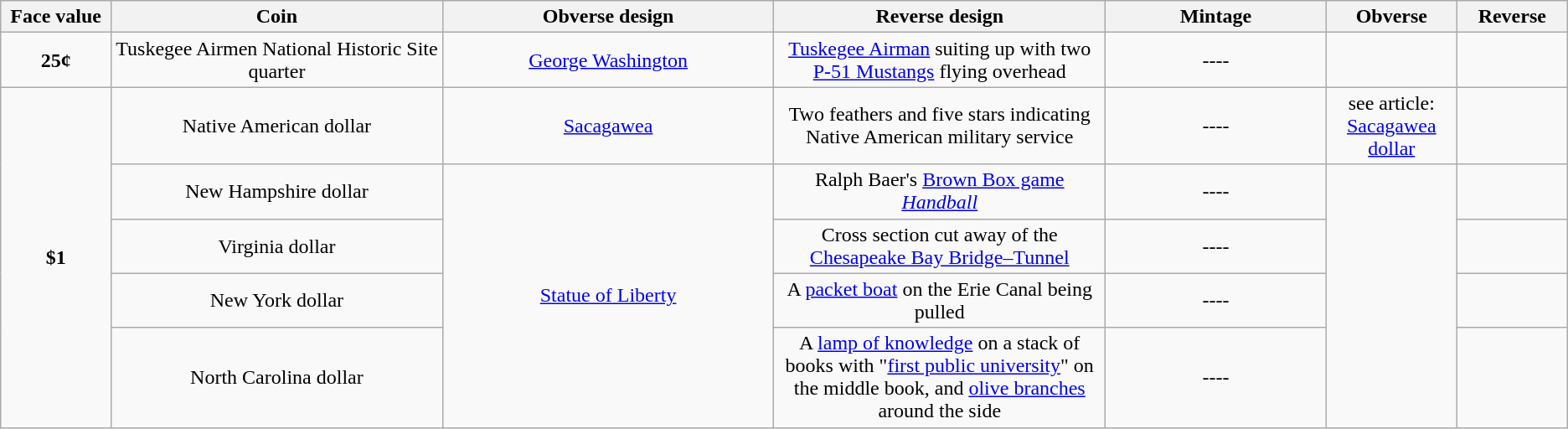<table class="wikitable">
<tr>
<th width="5%">Face value</th>
<th width="15%">Coin</th>
<th width="15%">Obverse design</th>
<th width="15%">Reverse design</th>
<th width="10%">Mintage</th>
<th width="5%">Obverse</th>
<th width="5%">Reverse</th>
</tr>
<tr>
<td align="center"><strong>25¢</strong></td>
<td align="center">Tuskegee Airmen National Historic Site quarter</td>
<td align="center"><a href='#'>George Washington</a></td>
<td align="center"><a href='#'>Tuskegee Airman</a> suiting up with two <a href='#'>P-51 Mustangs</a> flying overhead</td>
<td align="center">----</td>
<td align="center"></td>
<td align="center"></td>
</tr>
<tr>
<td rowspan=5 align="center"><strong>$1</strong></td>
<td align="center">Native American dollar</td>
<td align="center"><a href='#'>Sacagawea</a></td>
<td align="center">Two feathers and five stars indicating Native American military service</td>
<td align="center">----</td>
<td align="center">see article: <a href='#'>Sacagawea dollar</a></td>
<td align="center"></td>
</tr>
<tr>
<td align="center">New Hampshire dollar</td>
<td rowspan=4 align="center"><a href='#'>Statue of Liberty</a></td>
<td align="center">Ralph Baer's <a href='#'>Brown Box game <em>Handball</em></a></td>
<td align="center">----</td>
<td rowspan=4 align="center"></td>
<td align="center"></td>
</tr>
<tr>
<td align="center">Virginia dollar</td>
<td align="center">Cross section cut away of the <a href='#'>Chesapeake Bay Bridge–Tunnel</a></td>
<td align="center">----</td>
<td align="center"></td>
</tr>
<tr>
<td align="center">New York dollar</td>
<td align="center">A <a href='#'>packet boat</a> on the Erie Canal being pulled</td>
<td align="center">----</td>
<td align="center"></td>
</tr>
<tr>
<td align="center">North Carolina dollar</td>
<td align="center">A <a href='#'>lamp of knowledge</a> on a stack of books with "<a href='#'>first public university</a>" on the middle book, and <a href='#'>olive branches</a> around the side</td>
<td align="center">----</td>
<td align="center"></td>
</tr>
</table>
